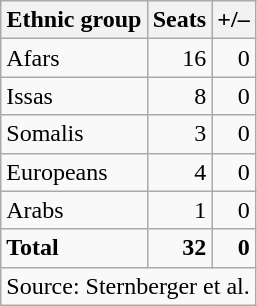<table class=wikitable style=text-align:right>
<tr>
<th>Ethnic group</th>
<th>Seats</th>
<th>+/–</th>
</tr>
<tr>
<td align=left>Afars</td>
<td>16</td>
<td>0</td>
</tr>
<tr>
<td align=left>Issas</td>
<td>8</td>
<td>0</td>
</tr>
<tr>
<td align=left>Somalis</td>
<td>3</td>
<td>0</td>
</tr>
<tr>
<td align=left>Europeans</td>
<td>4</td>
<td>0</td>
</tr>
<tr>
<td align=left>Arabs</td>
<td>1</td>
<td>0</td>
</tr>
<tr>
<td align=left><strong>Total</strong></td>
<td><strong>32</strong></td>
<td><strong>0</strong></td>
</tr>
<tr>
<td align=left colspan=3>Source: Sternberger et al.</td>
</tr>
</table>
